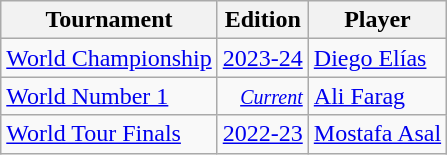<table class="wikitable">
<tr>
<th>Tournament</th>
<th>Edition</th>
<th>Player</th>
</tr>
<tr>
<td><a href='#'>World Championship</a></td>
<td style="text-align:right;"><a href='#'>2023-24</a></td>
<td> <a href='#'>Diego Elías</a></td>
</tr>
<tr>
<td><a href='#'>World Number 1</a></td>
<td style="text-align:right;"><a href='#'><small><em>Current</em></small></a></td>
<td> <a href='#'>Ali Farag</a></td>
</tr>
<tr>
<td><a href='#'>World Tour Finals</a></td>
<td style="text-align:right;"><a href='#'>2022-23</a></td>
<td> <a href='#'>Mostafa Asal</a></td>
</tr>
</table>
